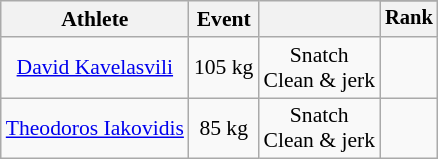<table class="wikitable" style="font-size:90%">
<tr>
<th rowspan=2>Athlete</th>
<th rowspan=2>Event</th>
<th rowspan=2></th>
</tr>
<tr style="font-size:95%">
<th>Rank</th>
</tr>
<tr align=center>
<td align=center><a href='#'>David Kavelasvili</a></td>
<td align=center>105 kg</td>
<td align=center>Snatch <br> Clean & jerk</td>
<td align=center> <br> </td>
</tr>
<tr align=center>
<td align=center><a href='#'>Theodoros Iakovidis</a></td>
<td align=center>85 kg</td>
<td align=center>Snatch <br> Clean & jerk</td>
<td align=center> <br> </td>
</tr>
</table>
